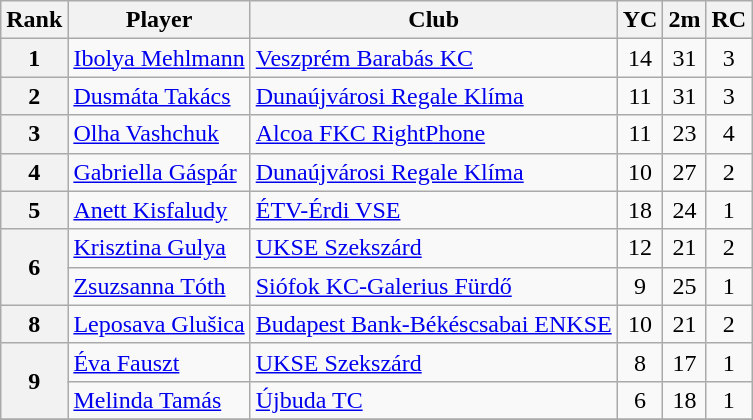<table class="wikitable" style="text-align:center">
<tr>
<th>Rank</th>
<th>Player</th>
<th>Club</th>
<th>YC</th>
<th>2m</th>
<th>RC</th>
</tr>
<tr>
<th rowspan="1">1</th>
<td align="left"> <a href='#'>Ibolya Mehlmann</a></td>
<td align="left"><a href='#'>Veszprém Barabás KC</a></td>
<td>14</td>
<td>31</td>
<td>3</td>
</tr>
<tr>
<th rowspan="1">2</th>
<td align="left"> <a href='#'>Dusmáta Takács</a></td>
<td align="left"><a href='#'>Dunaújvárosi Regale Klíma</a></td>
<td>11</td>
<td>31</td>
<td>3</td>
</tr>
<tr>
<th rowspan="1">3</th>
<td align="left"> <a href='#'>Olha Vashchuk</a></td>
<td align="left"><a href='#'>Alcoa FKC RightPhone</a></td>
<td>11</td>
<td>23</td>
<td>4</td>
</tr>
<tr>
<th rowspan="1">4</th>
<td align="left"> <a href='#'>Gabriella Gáspár</a></td>
<td align="left"><a href='#'>Dunaújvárosi Regale Klíma</a></td>
<td>10</td>
<td>27</td>
<td>2</td>
</tr>
<tr>
<th rowspan="1">5</th>
<td align="left"> <a href='#'>Anett Kisfaludy</a></td>
<td align="left"><a href='#'>ÉTV-Érdi VSE</a></td>
<td>18</td>
<td>24</td>
<td>1</td>
</tr>
<tr>
<th rowspan="2">6</th>
<td align="left"> <a href='#'>Krisztina Gulya</a></td>
<td align="left"><a href='#'>UKSE Szekszárd</a></td>
<td>12</td>
<td>21</td>
<td>2</td>
</tr>
<tr>
<td align="left"> <a href='#'>Zsuzsanna Tóth</a></td>
<td align="left"><a href='#'>Siófok KC-Galerius Fürdő</a></td>
<td>9</td>
<td>25</td>
<td>1</td>
</tr>
<tr>
<th rowspan="1">8</th>
<td align="left"> <a href='#'>Leposava Glušica</a></td>
<td align="left"><a href='#'>Budapest Bank-Békéscsabai ENKSE</a></td>
<td>10</td>
<td>21</td>
<td>2</td>
</tr>
<tr>
<th rowspan="2">9</th>
<td align="left"> <a href='#'>Éva Fauszt</a></td>
<td align="left"><a href='#'>UKSE Szekszárd</a></td>
<td>8</td>
<td>17</td>
<td>1</td>
</tr>
<tr>
<td align="left"> <a href='#'>Melinda Tamás</a></td>
<td align="left"><a href='#'>Újbuda TC</a></td>
<td>6</td>
<td>18</td>
<td>1</td>
</tr>
<tr>
</tr>
</table>
